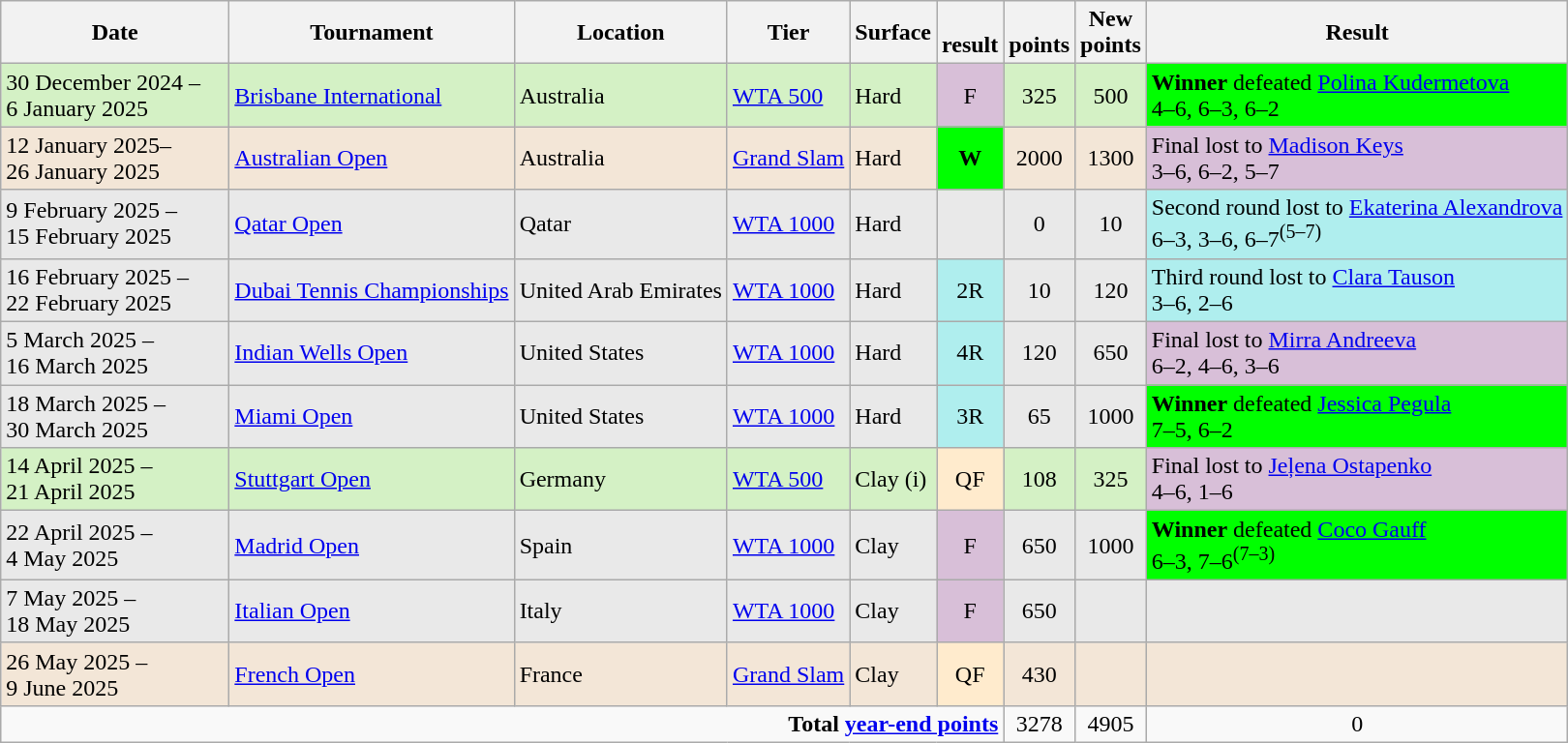<table class="wikitable" style="text-align:left">
<tr>
<th style="width:150px">Date</th>
<th>Tournament</th>
<th>Location</th>
<th>Tier</th>
<th>Surface</th>
<th><br>result</th>
<th><br>points</th>
<th>New<br>points</th>
<th>Result</th>
</tr>
<tr style="background:#D4F1C5;">
<td>30 December 2024 –<br> 6 January 2025</td>
<td><a href='#'>Brisbane International</a></td>
<td>Australia</td>
<td><a href='#'>WTA 500</a></td>
<td>Hard</td>
<td style="text-align:center" bgcolor=thistle>F</td>
<td style="text-align:center">325</td>
<td style="text-align:center">500</td>
<td style="background:lime;"><strong>Winner</strong> defeated  <a href='#'>Polina Kudermetova</a><br>4–6, 6–3, 6–2</td>
</tr>
<tr style="background:#F3E6D7;">
<td>12 January 2025–<br>26 January 2025</td>
<td><a href='#'>Australian Open</a></td>
<td>Australia</td>
<td><a href='#'>Grand Slam</a></td>
<td>Hard</td>
<td style="text-align:center" bgcolor=lime><strong>W</strong></td>
<td style="text-align:center">2000</td>
<td style="text-align:center">1300</td>
<td style="background:thistle;">Final lost to  <a href='#'>Madison Keys</a><br>3–6, 6–2, 5–7</td>
</tr>
<tr style="background:#e9e9e9">
<td>9 February 2025 –<br>15 February 2025</td>
<td><a href='#'>Qatar Open</a></td>
<td>Qatar</td>
<td><a href='#'>WTA 1000</a></td>
<td>Hard</td>
<td></td>
<td style="text-align:center">0</td>
<td style="text-align:center">10</td>
<td style="background:#afeeee;">Second round lost to  <a href='#'>Ekaterina Alexandrova</a><br>6–3, 3–6, 6–7<sup>(5–7)</sup></td>
</tr>
<tr style="background:#e9e9e9">
<td>16 February 2025 –<br>22 February 2025</td>
<td><a href='#'>Dubai Tennis Championships</a></td>
<td>United Arab Emirates</td>
<td><a href='#'>WTA 1000</a></td>
<td>Hard</td>
<td style="text-align:center" bgcolor=afeeee>2R</td>
<td style="text-align:center">10</td>
<td style="text-align:center">120</td>
<td style="background:#afeeee;">Third round lost to  <a href='#'>Clara Tauson</a><br>3–6, 2–6</td>
</tr>
<tr style="background:#e9e9e9">
<td>5 March 2025 –<br>16 March 2025</td>
<td><a href='#'>Indian Wells Open</a></td>
<td>United States</td>
<td><a href='#'>WTA 1000</a></td>
<td>Hard</td>
<td style="text-align:center" bgcolor=afeeee>4R</td>
<td style="text-align:center">120</td>
<td style="text-align:center">650</td>
<td style="background:thistle;">Final lost to  <a href='#'>Mirra Andreeva</a><br>6–2, 4–6, 3–6</td>
</tr>
<tr style="background:#e9e9e9">
<td>18 March 2025 –<br>30 March 2025</td>
<td><a href='#'>Miami Open</a></td>
<td>United States</td>
<td><a href='#'>WTA 1000</a></td>
<td>Hard</td>
<td style="text-align:center" bgcolor=afeeee>3R</td>
<td style="text-align:center">65</td>
<td style="text-align:center">1000</td>
<td style="background:lime;"><strong>Winner</strong> defeated  <a href='#'>Jessica Pegula</a><br>7–5, 6–2</td>
</tr>
<tr style="background:#d4f1c5">
<td>14 April 2025 –<br>21 April 2025</td>
<td><a href='#'>Stuttgart Open</a></td>
<td>Germany</td>
<td><a href='#'>WTA 500</a></td>
<td>Clay (i)</td>
<td style="text-align:center" bgcolor=ffebcd>QF</td>
<td style="text-align:center">108</td>
<td style="text-align:center">325</td>
<td style="background:thistle;">Final lost to  <a href='#'>Jeļena Ostapenko</a><br>4–6, 1–6</td>
</tr>
<tr style="background:#e9e9e9">
<td>22 April 2025 –<br>4 May 2025</td>
<td><a href='#'>Madrid Open</a></td>
<td>Spain</td>
<td><a href='#'>WTA 1000</a></td>
<td>Clay</td>
<td style="text-align:center" bgcolor=thistle>F</td>
<td style="text-align:center">650</td>
<td style="text-align:center">1000</td>
<td style="background:lime;"><strong>Winner</strong> defeated  <a href='#'>Coco Gauff</a> <br> 6–3, 7–6<sup>(7–3)</sup></td>
</tr>
<tr style="background:#e9e9e9">
<td>7 May 2025 –<br>18 May 2025</td>
<td><a href='#'>Italian Open</a></td>
<td>Italy</td>
<td><a href='#'>WTA 1000</a></td>
<td>Clay</td>
<td style="text-align:center" bgcolor=thistle>F</td>
<td style="text-align:center">650</td>
<td style="text-align:center"></td>
<td></td>
</tr>
<tr style="background:#f3e6d7">
<td>26 May 2025 –<br>9 June 2025</td>
<td><a href='#'>French Open</a></td>
<td>France</td>
<td><a href='#'>Grand Slam</a></td>
<td>Clay</td>
<td style="text-align:center" bgcolor=ffebcd>QF</td>
<td style="text-align:center">430</td>
<td style="text-align:center"></td>
<td></td>
</tr>
<tr>
<td colspan="6" style="text-align:right"><strong>Total <a href='#'>year-end points</a></strong></td>
<td style="text-align:center">3278</td>
<td style="text-align:center">4905</td>
<td style="text-align:center"> 0</td>
</tr>
</table>
